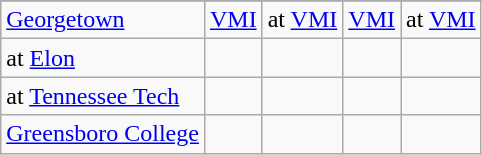<table class="wikitable">
<tr>
</tr>
<tr>
<td><a href='#'>Georgetown</a></td>
<td><a href='#'>VMI</a></td>
<td>at <a href='#'>VMI</a></td>
<td><a href='#'>VMI</a></td>
<td>at <a href='#'>VMI</a></td>
</tr>
<tr>
<td>at <a href='#'>Elon</a></td>
<td></td>
<td></td>
<td></td>
<td></td>
</tr>
<tr>
<td>at <a href='#'>Tennessee Tech</a></td>
<td></td>
<td></td>
<td></td>
<td></td>
</tr>
<tr>
<td><a href='#'>Greensboro College</a></td>
<td></td>
<td></td>
<td></td>
<td></td>
</tr>
</table>
